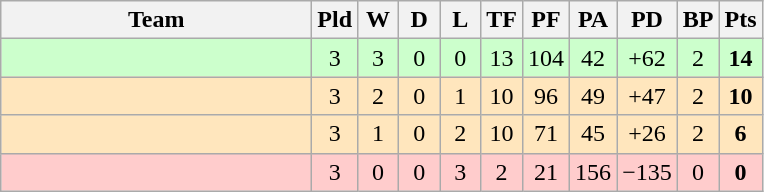<table class="wikitable" style="text-align: center;">
<tr>
<th width="200">Team</th>
<th width="20">Pld</th>
<th width="20">W</th>
<th width="20">D</th>
<th width="20">L</th>
<th width="20">TF</th>
<th width="20">PF</th>
<th width="20">PA</th>
<th width="28">PD</th>
<th width="20">BP</th>
<th width="20">Pts</th>
</tr>
<tr style="background:#ccffcc">
<td align=left></td>
<td>3</td>
<td>3</td>
<td>0</td>
<td>0</td>
<td>13</td>
<td>104</td>
<td>42</td>
<td>+62</td>
<td>2</td>
<td><strong>14</strong></td>
</tr>
<tr style="background:#ffe6bd">
<td align=left></td>
<td>3</td>
<td>2</td>
<td>0</td>
<td>1</td>
<td>10</td>
<td>96</td>
<td>49</td>
<td>+47</td>
<td>2</td>
<td><strong>10</strong></td>
</tr>
<tr style="background:#ffe6bd">
<td align=left></td>
<td>3</td>
<td>1</td>
<td>0</td>
<td>2</td>
<td>10</td>
<td>71</td>
<td>45</td>
<td>+26</td>
<td>2</td>
<td><strong>6</strong></td>
</tr>
<tr style="background:#fcc">
<td align=left></td>
<td>3</td>
<td>0</td>
<td>0</td>
<td>3</td>
<td>2</td>
<td>21</td>
<td>156</td>
<td>−135</td>
<td>0</td>
<td><strong>0</strong></td>
</tr>
</table>
